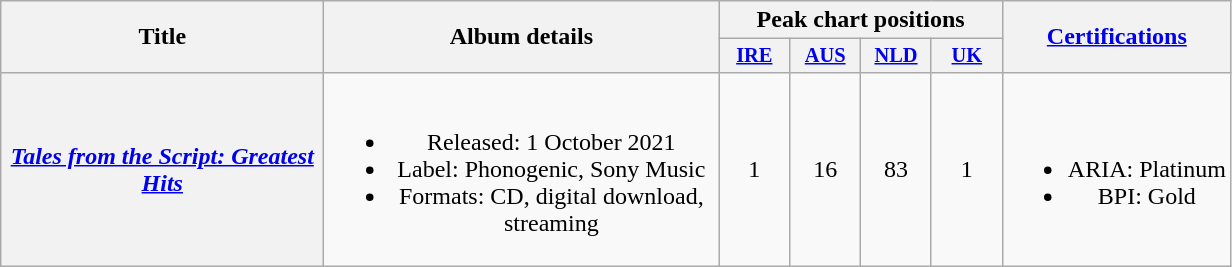<table class="wikitable plainrowheaders" style="text-align:center;">
<tr>
<th scope="col" rowspan="2" style="width:13em;">Title</th>
<th scope="col" rowspan="2" style="width:16em;">Album details</th>
<th scope="col" colspan="4">Peak chart positions</th>
<th scope="col" rowspan="2"><a href='#'>Certifications</a></th>
</tr>
<tr>
<th scope="col" style="width:3em;font-size:85%;"><a href='#'>IRE</a><br></th>
<th scope="col" style="width:3em;font-size:85%;"><a href='#'>AUS</a><br></th>
<th scope="col" style="width:3em;font-size:85%;"><a href='#'>NLD</a><br></th>
<th scope="col" style="width:3em;font-size:85%;"><a href='#'>UK</a><br></th>
</tr>
<tr>
<th scope="row"><em><a href='#'>Tales from the Script: Greatest Hits</a></em></th>
<td><br><ul><li>Released: 1 October 2021</li><li>Label: Phonogenic, Sony Music</li><li>Formats: CD, digital download, streaming</li></ul></td>
<td>1</td>
<td>16</td>
<td>83</td>
<td>1</td>
<td><br><ul><li>ARIA: Platinum</li><li>BPI: Gold</li></ul></td>
</tr>
</table>
